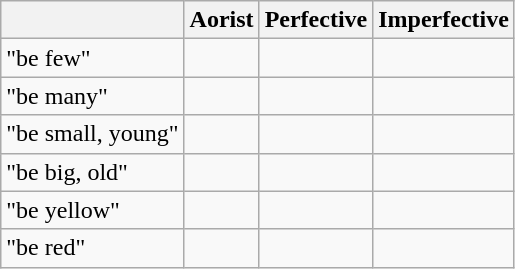<table class="wikitable" border="1">
<tr>
<th></th>
<th>Aorist</th>
<th>Perfective</th>
<th>Imperfective</th>
</tr>
<tr>
<td>"be few"</td>
<td></td>
<td></td>
<td></td>
</tr>
<tr>
<td>"be many"</td>
<td></td>
<td></td>
<td></td>
</tr>
<tr>
<td>"be small, young"</td>
<td></td>
<td></td>
<td></td>
</tr>
<tr>
<td>"be big, old"</td>
<td></td>
<td></td>
<td></td>
</tr>
<tr>
<td>"be yellow"</td>
<td></td>
<td></td>
<td></td>
</tr>
<tr>
<td>"be red"</td>
<td></td>
<td></td>
<td></td>
</tr>
</table>
